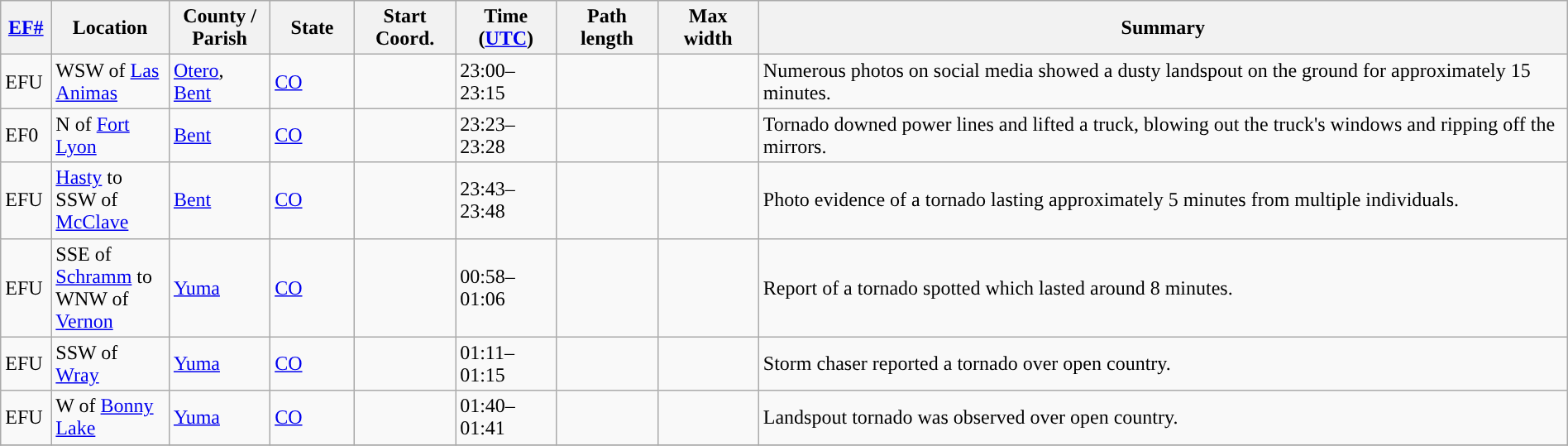<table class="wikitable sortable" style="width:100%;">
<tr>
<th scope="col"  style="width:3%; text-align:center;"><a href='#'>EF#</a></th>
<th scope="col"  style="width:7%; text-align:center;" class="unsortable">Location</th>
<th scope="col"  style="width:6%; text-align:center;" class="unsortable">County / Parish</th>
<th scope="col"  style="width:5%; text-align:center;">State</th>
<th scope="col"  style="width:6%; text-align:center;">Start Coord.</th>
<th scope="col"  style="width:6%; text-align:center;">Time (<a href='#'>UTC</a>)</th>
<th scope="col"  style="width:6%; text-align:center;">Path length</th>
<th scope="col"  style="width:6%; text-align:center;">Max width</th>
<th scope="col" class="unsortable" style="width:48%; text-align:center;">Summary</th>
</tr>
<tr>
<td>EFU</td>
<td>WSW of <a href='#'>Las Animas</a></td>
<td><a href='#'>Otero</a>, <a href='#'>Bent</a></td>
<td><a href='#'>CO</a></td>
<td></td>
<td>23:00–23:15</td>
<td></td>
<td></td>
<td>Numerous photos on social media showed a dusty landspout on the ground for approximately 15 minutes.</td>
</tr>
<tr>
<td>EF0</td>
<td>N of <a href='#'>Fort Lyon</a></td>
<td><a href='#'>Bent</a></td>
<td><a href='#'>CO</a></td>
<td></td>
<td>23:23–23:28</td>
<td></td>
<td></td>
<td>Tornado downed power lines and lifted a truck, blowing out the truck's windows and ripping off the mirrors.</td>
</tr>
<tr>
<td>EFU</td>
<td><a href='#'>Hasty</a> to SSW of <a href='#'>McClave</a></td>
<td><a href='#'>Bent</a></td>
<td><a href='#'>CO</a></td>
<td></td>
<td>23:43–23:48</td>
<td></td>
<td></td>
<td>Photo evidence of a tornado lasting approximately 5 minutes from multiple individuals.</td>
</tr>
<tr>
<td>EFU</td>
<td>SSE of <a href='#'>Schramm</a> to WNW of <a href='#'>Vernon</a></td>
<td><a href='#'>Yuma</a></td>
<td><a href='#'>CO</a></td>
<td></td>
<td>00:58–01:06</td>
<td></td>
<td></td>
<td>Report of a tornado spotted which lasted around 8 minutes.</td>
</tr>
<tr>
<td>EFU</td>
<td>SSW of <a href='#'>Wray</a></td>
<td><a href='#'>Yuma</a></td>
<td><a href='#'>CO</a></td>
<td></td>
<td>01:11–01:15</td>
<td></td>
<td></td>
<td>Storm chaser reported a tornado over open country.</td>
</tr>
<tr>
<td>EFU</td>
<td>W of <a href='#'>Bonny Lake</a></td>
<td><a href='#'>Yuma</a></td>
<td><a href='#'>CO</a></td>
<td></td>
<td>01:40–01:41</td>
<td></td>
<td></td>
<td>Landspout tornado was observed over open country.</td>
</tr>
<tr>
</tr>
</table>
